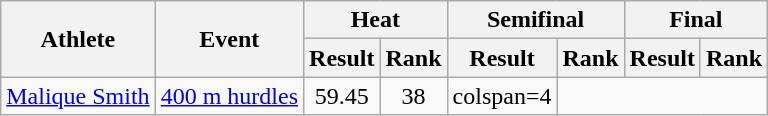<table class="wikitable">
<tr>
<th rowspan="2">Athlete</th>
<th rowspan="2">Event</th>
<th colspan="2">Heat</th>
<th colspan="2">Semifinal</th>
<th colspan="2">Final</th>
</tr>
<tr>
<th>Result</th>
<th>Rank</th>
<th>Result</th>
<th>Rank</th>
<th>Result</th>
<th>Rank</th>
</tr>
<tr style=text-align:center>
<td style=text-align:left><a href='#'>Malique Smith</a></td>
<td style=text-align:left><a href='#'>400 m hurdles</a></td>
<td>59.45</td>
<td>38</td>
<td>colspan=4 </td>
</tr>
</table>
